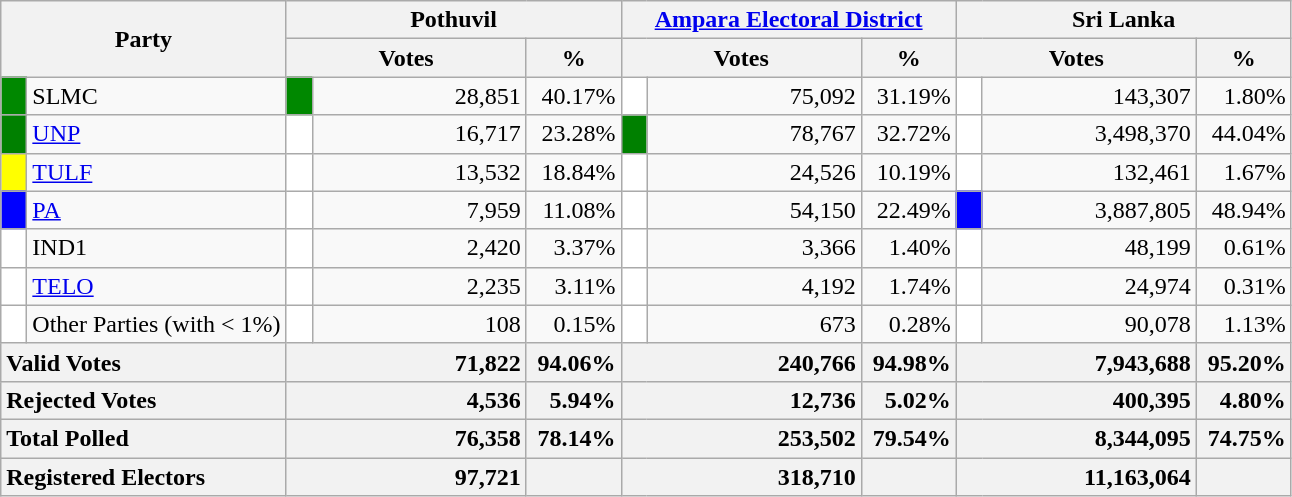<table class="wikitable">
<tr>
<th colspan="2" width="144px"rowspan="2">Party</th>
<th colspan="3" width="216px">Pothuvil</th>
<th colspan="3" width="216px"><a href='#'>Ampara Electoral District</a></th>
<th colspan="3" width="216px">Sri Lanka</th>
</tr>
<tr>
<th colspan="2" width="144px">Votes</th>
<th>%</th>
<th colspan="2" width="144px">Votes</th>
<th>%</th>
<th colspan="2" width="144px">Votes</th>
<th>%</th>
</tr>
<tr>
<td style="background-color:#008800;" width="10px"></td>
<td style="text-align:left;">SLMC</td>
<td style="background-color:#008800;" width="10px"></td>
<td style="text-align:right;">28,851</td>
<td style="text-align:right;">40.17%</td>
<td style="background-color:white;" width="10px"></td>
<td style="text-align:right;">75,092</td>
<td style="text-align:right;">31.19%</td>
<td style="background-color:white;" width="10px"></td>
<td style="text-align:right;">143,307</td>
<td style="text-align:right;">1.80%</td>
</tr>
<tr>
<td style="background-color:green;" width="10px"></td>
<td style="text-align:left;"><a href='#'>UNP</a></td>
<td style="background-color:white;" width="10px"></td>
<td style="text-align:right;">16,717</td>
<td style="text-align:right;">23.28%</td>
<td style="background-color:green;" width="10px"></td>
<td style="text-align:right;">78,767</td>
<td style="text-align:right;">32.72%</td>
<td style="background-color:white;" width="10px"></td>
<td style="text-align:right;">3,498,370</td>
<td style="text-align:right;">44.04%</td>
</tr>
<tr>
<td style="background-color:yellow;" width="10px"></td>
<td style="text-align:left;"><a href='#'>TULF</a></td>
<td style="background-color:white;" width="10px"></td>
<td style="text-align:right;">13,532</td>
<td style="text-align:right;">18.84%</td>
<td style="background-color:white;" width="10px"></td>
<td style="text-align:right;">24,526</td>
<td style="text-align:right;">10.19%</td>
<td style="background-color:white;" width="10px"></td>
<td style="text-align:right;">132,461</td>
<td style="text-align:right;">1.67%</td>
</tr>
<tr>
<td style="background-color:blue;" width="10px"></td>
<td style="text-align:left;"><a href='#'>PA</a></td>
<td style="background-color:white;" width="10px"></td>
<td style="text-align:right;">7,959</td>
<td style="text-align:right;">11.08%</td>
<td style="background-color:white;" width="10px"></td>
<td style="text-align:right;">54,150</td>
<td style="text-align:right;">22.49%</td>
<td style="background-color:blue;" width="10px"></td>
<td style="text-align:right;">3,887,805</td>
<td style="text-align:right;">48.94%</td>
</tr>
<tr>
<td style="background-color:white;" width="10px"></td>
<td style="text-align:left;">IND1</td>
<td style="background-color:white;" width="10px"></td>
<td style="text-align:right;">2,420</td>
<td style="text-align:right;">3.37%</td>
<td style="background-color:white;" width="10px"></td>
<td style="text-align:right;">3,366</td>
<td style="text-align:right;">1.40%</td>
<td style="background-color:white;" width="10px"></td>
<td style="text-align:right;">48,199</td>
<td style="text-align:right;">0.61%</td>
</tr>
<tr>
<td style="background-color:white;" width="10px"></td>
<td style="text-align:left;"><a href='#'>TELO</a></td>
<td style="background-color:white;" width="10px"></td>
<td style="text-align:right;">2,235</td>
<td style="text-align:right;">3.11%</td>
<td style="background-color:white;" width="10px"></td>
<td style="text-align:right;">4,192</td>
<td style="text-align:right;">1.74%</td>
<td style="background-color:white;" width="10px"></td>
<td style="text-align:right;">24,974</td>
<td style="text-align:right;">0.31%</td>
</tr>
<tr>
<td style="background-color:white;" width="10px"></td>
<td style="text-align:left;">Other Parties (with < 1%)</td>
<td style="background-color:white;" width="10px"></td>
<td style="text-align:right;">108</td>
<td style="text-align:right;">0.15%</td>
<td style="background-color:white;" width="10px"></td>
<td style="text-align:right;">673</td>
<td style="text-align:right;">0.28%</td>
<td style="background-color:white;" width="10px"></td>
<td style="text-align:right;">90,078</td>
<td style="text-align:right;">1.13%</td>
</tr>
<tr>
<th colspan="2" width="144px"style="text-align:left;">Valid Votes</th>
<th style="text-align:right;"colspan="2" width="144px">71,822</th>
<th style="text-align:right;">94.06%</th>
<th style="text-align:right;"colspan="2" width="144px">240,766</th>
<th style="text-align:right;">94.98%</th>
<th style="text-align:right;"colspan="2" width="144px">7,943,688</th>
<th style="text-align:right;">95.20%</th>
</tr>
<tr>
<th colspan="2" width="144px"style="text-align:left;">Rejected Votes</th>
<th style="text-align:right;"colspan="2" width="144px">4,536</th>
<th style="text-align:right;">5.94%</th>
<th style="text-align:right;"colspan="2" width="144px">12,736</th>
<th style="text-align:right;">5.02%</th>
<th style="text-align:right;"colspan="2" width="144px">400,395</th>
<th style="text-align:right;">4.80%</th>
</tr>
<tr>
<th colspan="2" width="144px"style="text-align:left;">Total Polled</th>
<th style="text-align:right;"colspan="2" width="144px">76,358</th>
<th style="text-align:right;">78.14%</th>
<th style="text-align:right;"colspan="2" width="144px">253,502</th>
<th style="text-align:right;">79.54%</th>
<th style="text-align:right;"colspan="2" width="144px">8,344,095</th>
<th style="text-align:right;">74.75%</th>
</tr>
<tr>
<th colspan="2" width="144px"style="text-align:left;">Registered Electors</th>
<th style="text-align:right;"colspan="2" width="144px">97,721</th>
<th></th>
<th style="text-align:right;"colspan="2" width="144px">318,710</th>
<th></th>
<th style="text-align:right;"colspan="2" width="144px">11,163,064</th>
<th></th>
</tr>
</table>
